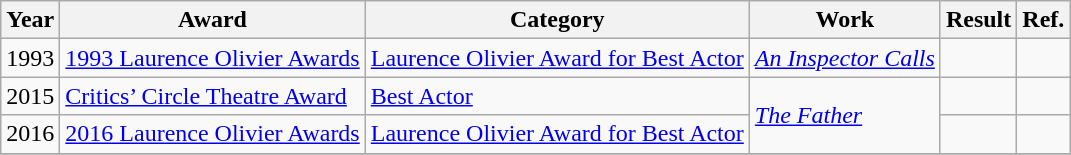<table class="wikitable sortable">
<tr>
<th>Year</th>
<th>Award</th>
<th>Category</th>
<th>Work</th>
<th>Result</th>
<th>Ref.</th>
</tr>
<tr>
<td>1993</td>
<td><a href='#'>1993 Laurence Olivier Awards</a></td>
<td><a href='#'>Laurence Olivier Award for Best Actor</a></td>
<td><em><a href='#'>An Inspector Calls</a></em></td>
<td></td>
<td></td>
</tr>
<tr>
<td>2015</td>
<td><a href='#'>Critics’ Circle Theatre Award</a></td>
<td><a href='#'>Best Actor</a></td>
<td rowspan="2"><em><a href='#'>The Father</a></em></td>
<td></td>
<td></td>
</tr>
<tr>
<td>2016</td>
<td><a href='#'>2016 Laurence Olivier Awards</a></td>
<td><a href='#'>Laurence Olivier Award for Best Actor</a></td>
<td></td>
<td></td>
</tr>
<tr>
</tr>
</table>
